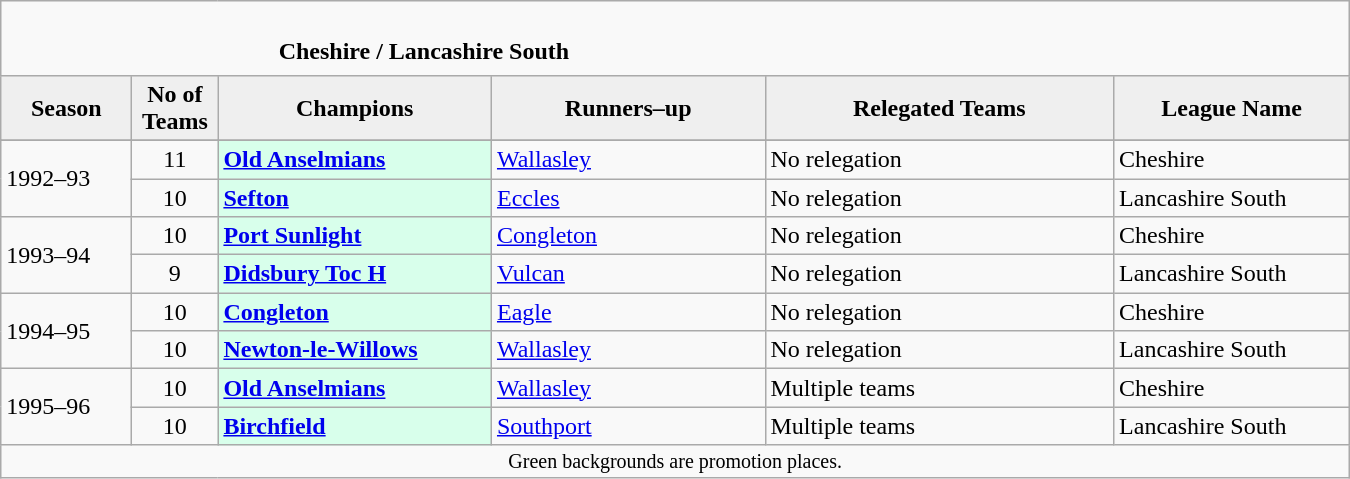<table class="wikitable" style="text-align: left;">
<tr>
<td colspan="11" cellpadding="0" cellspacing="0"><br><table border="0" style="width:100%;" cellpadding="0" cellspacing="0">
<tr>
<td style="width:20%; border:0;"></td>
<td style="border:0;"><strong>Cheshire / Lancashire South</strong></td>
<td style="width:20%; border:0;"></td>
</tr>
</table>
</td>
</tr>
<tr>
<th style="background:#efefef; width:80px;">Season</th>
<th style="background:#efefef; width:50px;">No of Teams</th>
<th style="background:#efefef; width:175px;">Champions</th>
<th style="background:#efefef; width:175px;">Runners–up</th>
<th style="background:#efefef; width:225px;">Relegated Teams</th>
<th style="background:#efefef; width:150px;">League Name</th>
</tr>
<tr align=left>
</tr>
<tr>
<td rowspan=2>1992–93</td>
<td style="text-align: center;">11</td>
<td style="background:#d8ffeb;"><strong><a href='#'>Old Anselmians</a></strong></td>
<td><a href='#'>Wallasley</a></td>
<td>No relegation</td>
<td>Cheshire</td>
</tr>
<tr>
<td style="text-align: center;">10</td>
<td style="background:#d8ffeb;"><strong><a href='#'>Sefton</a></strong></td>
<td><a href='#'>Eccles</a></td>
<td>No relegation</td>
<td>Lancashire South</td>
</tr>
<tr>
<td rowspan=2>1993–94</td>
<td style="text-align: center;">10</td>
<td style="background:#d8ffeb;"><strong><a href='#'>Port Sunlight</a></strong></td>
<td><a href='#'>Congleton</a></td>
<td>No relegation</td>
<td>Cheshire</td>
</tr>
<tr>
<td style="text-align: center;">9</td>
<td style="background:#d8ffeb;"><strong><a href='#'>Didsbury Toc H</a></strong></td>
<td><a href='#'>Vulcan</a></td>
<td>No relegation</td>
<td>Lancashire South</td>
</tr>
<tr>
<td rowspan=2>1994–95</td>
<td style="text-align: center;">10</td>
<td style="background:#d8ffeb;"><strong><a href='#'>Congleton</a></strong></td>
<td><a href='#'>Eagle</a></td>
<td>No relegation</td>
<td>Cheshire</td>
</tr>
<tr>
<td style="text-align: center;">10</td>
<td style="background:#d8ffeb;"><strong><a href='#'>Newton-le-Willows</a></strong></td>
<td><a href='#'>Wallasley</a></td>
<td>No relegation</td>
<td>Lancashire South</td>
</tr>
<tr>
<td rowspan=2>1995–96</td>
<td style="text-align: center;">10</td>
<td style="background:#d8ffeb;"><strong><a href='#'>Old Anselmians</a></strong></td>
<td><a href='#'>Wallasley</a></td>
<td>Multiple teams</td>
<td>Cheshire</td>
</tr>
<tr>
<td style="text-align: center;">10</td>
<td style="background:#d8ffeb;"><strong><a href='#'>Birchfield</a></strong></td>
<td><a href='#'>Southport</a></td>
<td>Multiple teams</td>
<td>Lancashire South</td>
</tr>
<tr>
<td colspan="15"  style="border:0; font-size:smaller; text-align:center;">Green backgrounds are promotion places.</td>
</tr>
</table>
